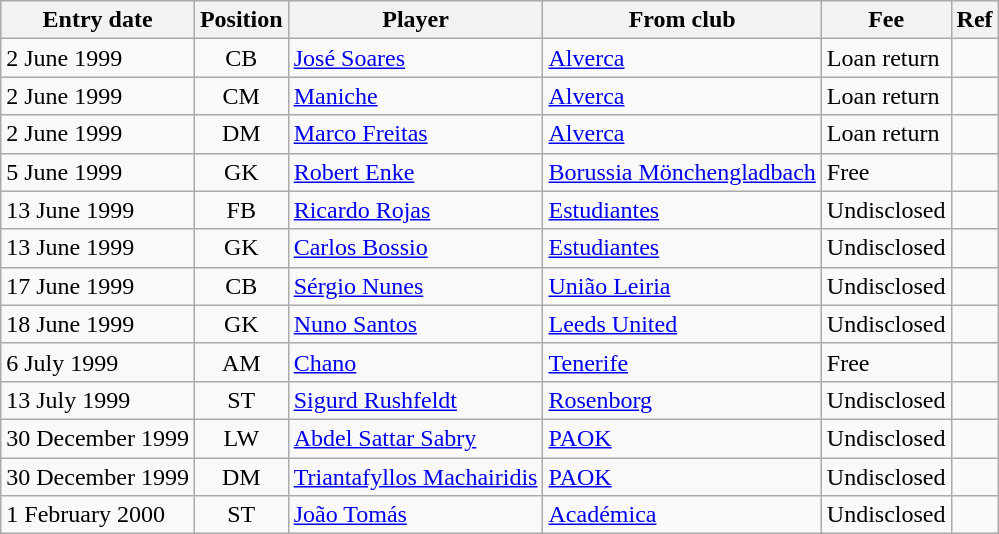<table class="wikitable sortable">
<tr>
<th>Entry date</th>
<th>Position</th>
<th>Player</th>
<th>From club</th>
<th>Fee</th>
<th>Ref</th>
</tr>
<tr>
<td>2 June 1999</td>
<td style="text-align:center;">CB</td>
<td style="text-align:left;"><a href='#'>José Soares</a></td>
<td style="text-align:left;"><a href='#'>Alverca</a></td>
<td>Loan return</td>
<td></td>
</tr>
<tr>
<td>2 June 1999</td>
<td style="text-align:center;">CM</td>
<td style="text-align:left;"><a href='#'>Maniche</a></td>
<td style="text-align:left;"><a href='#'>Alverca</a></td>
<td>Loan return</td>
<td></td>
</tr>
<tr>
<td>2 June 1999</td>
<td style="text-align:center;">DM</td>
<td style="text-align:left;"><a href='#'>Marco Freitas</a></td>
<td style="text-align:left;"><a href='#'>Alverca</a></td>
<td>Loan return</td>
<td></td>
</tr>
<tr>
<td>5 June 1999</td>
<td style="text-align:center;">GK</td>
<td style="text-align:left;"><a href='#'>Robert Enke</a></td>
<td style="text-align:left;"><a href='#'>Borussia Mönchengladbach</a></td>
<td>Free</td>
<td></td>
</tr>
<tr>
<td>13 June 1999</td>
<td style="text-align:center;">FB</td>
<td style="text-align:left;"><a href='#'>Ricardo Rojas</a></td>
<td style="text-align:left;"><a href='#'>Estudiantes</a></td>
<td>Undisclosed</td>
<td></td>
</tr>
<tr>
<td>13 June 1999</td>
<td style="text-align:center;">GK</td>
<td style="text-align:left;"><a href='#'>Carlos Bossio</a></td>
<td style="text-align:left;"><a href='#'>Estudiantes</a></td>
<td>Undisclosed</td>
<td></td>
</tr>
<tr>
<td>17 June 1999</td>
<td style="text-align:center;">CB</td>
<td style="text-align:left;"><a href='#'>Sérgio Nunes</a></td>
<td style="text-align:left;"><a href='#'>União Leiria</a></td>
<td>Undisclosed</td>
<td></td>
</tr>
<tr>
<td>18 June 1999</td>
<td style="text-align:center;">GK</td>
<td style="text-align:left;"><a href='#'>Nuno Santos</a></td>
<td style="text-align:left;"><a href='#'>Leeds United</a></td>
<td>Undisclosed</td>
<td></td>
</tr>
<tr>
<td>6 July 1999</td>
<td style="text-align:center;">AM</td>
<td style="text-align:left;"><a href='#'>Chano</a></td>
<td style="text-align:left;"><a href='#'>Tenerife</a></td>
<td>Free</td>
<td></td>
</tr>
<tr>
<td>13 July 1999</td>
<td style="text-align:center;">ST</td>
<td style="text-align:left;"><a href='#'>Sigurd Rushfeldt</a></td>
<td style="text-align:left;"><a href='#'>Rosenborg</a></td>
<td>Undisclosed</td>
<td></td>
</tr>
<tr>
<td>30 December 1999</td>
<td style="text-align:center;">LW</td>
<td style="text-align:left;"><a href='#'>Abdel Sattar Sabry</a></td>
<td style="text-align:left;"><a href='#'>PAOK</a></td>
<td>Undisclosed</td>
<td></td>
</tr>
<tr>
<td>30 December 1999</td>
<td style="text-align:center;">DM</td>
<td style="text-align:left;"><a href='#'>Triantafyllos Machairidis</a></td>
<td style="text-align:left;"><a href='#'>PAOK</a></td>
<td>Undisclosed</td>
<td></td>
</tr>
<tr>
<td>1 February 2000</td>
<td style="text-align:center;">ST</td>
<td style="text-align:left;"><a href='#'>João Tomás</a></td>
<td style="text-align:left;"><a href='#'>Académica</a></td>
<td>Undisclosed</td>
<td></td>
</tr>
</table>
